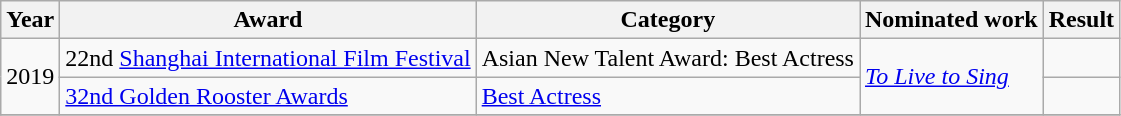<table class="wikitable sortable">
<tr>
<th>Year</th>
<th>Award</th>
<th>Category</th>
<th>Nominated work</th>
<th>Result</th>
</tr>
<tr>
<td rowspan=2>2019</td>
<td>22nd <a href='#'>Shanghai International Film Festival</a></td>
<td>Asian New Talent Award: Best Actress</td>
<td rowspan=2><em><a href='#'>To Live to Sing</a></em></td>
<td></td>
</tr>
<tr>
<td><a href='#'>32nd Golden Rooster Awards</a></td>
<td><a href='#'>Best Actress</a></td>
<td></td>
</tr>
<tr>
</tr>
</table>
